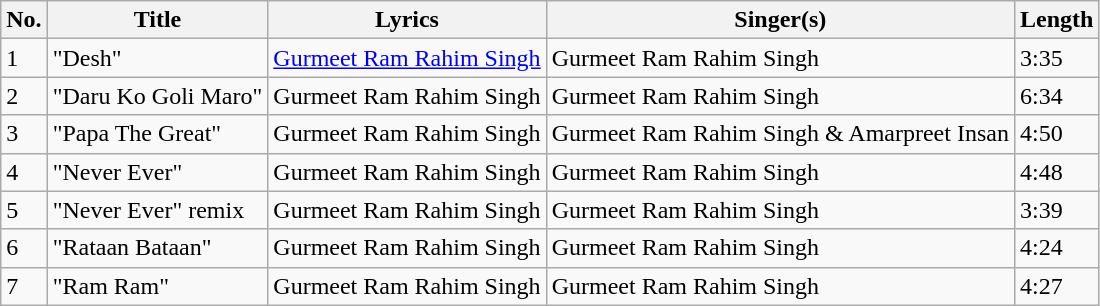<table class="wikitable">
<tr>
<th>No.</th>
<th>Title</th>
<th>Lyrics</th>
<th>Singer(s)</th>
<th>Length</th>
</tr>
<tr>
<td>1</td>
<td>"Desh"</td>
<td><a href='#'>Gurmeet Ram Rahim Singh</a></td>
<td>Gurmeet Ram Rahim Singh</td>
<td>3:35</td>
</tr>
<tr>
<td>2</td>
<td>"Daru Ko Goli Maro"</td>
<td>Gurmeet Ram Rahim Singh</td>
<td>Gurmeet Ram Rahim Singh</td>
<td>6:34</td>
</tr>
<tr>
<td>3</td>
<td>"Papa The Great"</td>
<td>Gurmeet Ram Rahim Singh</td>
<td>Gurmeet Ram Rahim Singh & Amarpreet Insan</td>
<td>4:50</td>
</tr>
<tr>
<td>4</td>
<td>"Never Ever"</td>
<td>Gurmeet Ram Rahim Singh</td>
<td>Gurmeet Ram Rahim Singh</td>
<td>4:48</td>
</tr>
<tr>
<td>5</td>
<td>"Never Ever" remix</td>
<td>Gurmeet Ram Rahim Singh</td>
<td>Gurmeet Ram Rahim Singh</td>
<td>3:39</td>
</tr>
<tr>
<td>6</td>
<td>"Rataan Bataan"</td>
<td>Gurmeet Ram Rahim Singh</td>
<td>Gurmeet Ram Rahim Singh</td>
<td>4:24</td>
</tr>
<tr>
<td>7</td>
<td>"Ram Ram"</td>
<td>Gurmeet Ram Rahim Singh</td>
<td>Gurmeet Ram Rahim Singh</td>
<td>4:27</td>
</tr>
</table>
